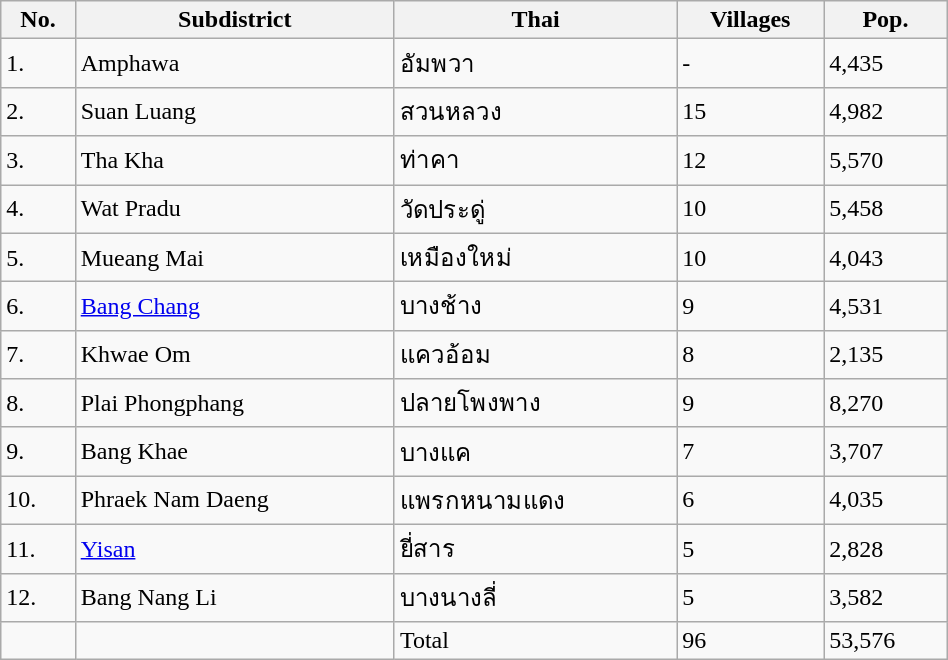<table class="wikitable" style="width:50%;">
<tr>
<th>No.</th>
<th>Subdistrict</th>
<th>Thai</th>
<th>Villages</th>
<th>Pop.</th>
</tr>
<tr>
<td>1.</td>
<td>Amphawa</td>
<td>อัมพวา</td>
<td>-</td>
<td>4,435</td>
</tr>
<tr>
<td>2.</td>
<td>Suan Luang</td>
<td>สวนหลวง</td>
<td>15</td>
<td>4,982</td>
</tr>
<tr>
<td>3.</td>
<td>Tha Kha</td>
<td>ท่าคา</td>
<td>12</td>
<td>5,570</td>
</tr>
<tr>
<td>4.</td>
<td>Wat Pradu</td>
<td>วัดประดู่</td>
<td>10</td>
<td>5,458</td>
</tr>
<tr>
<td>5.</td>
<td>Mueang Mai</td>
<td>เหมืองใหม่</td>
<td>10</td>
<td>4,043</td>
</tr>
<tr>
<td>6.</td>
<td><a href='#'>Bang Chang</a></td>
<td>บางช้าง</td>
<td>9</td>
<td>4,531</td>
</tr>
<tr>
<td>7.</td>
<td>Khwae Om</td>
<td>แควอ้อม</td>
<td>8</td>
<td>2,135</td>
</tr>
<tr>
<td>8.</td>
<td>Plai Phongphang</td>
<td>ปลายโพงพาง</td>
<td>9</td>
<td>8,270</td>
</tr>
<tr>
<td>9.</td>
<td>Bang Khae</td>
<td>บางแค</td>
<td>7</td>
<td>3,707</td>
</tr>
<tr>
<td>10.</td>
<td>Phraek Nam Daeng</td>
<td>แพรกหนามแดง</td>
<td>6</td>
<td>4,035</td>
</tr>
<tr>
<td>11.</td>
<td><a href='#'>Yisan</a></td>
<td>ยี่สาร</td>
<td>5</td>
<td>2,828</td>
</tr>
<tr>
<td>12.</td>
<td>Bang Nang Li</td>
<td>บางนางลี่</td>
<td>5</td>
<td>3,582</td>
</tr>
<tr>
<td></td>
<td></td>
<td>Total</td>
<td>96</td>
<td>53,576</td>
</tr>
</table>
